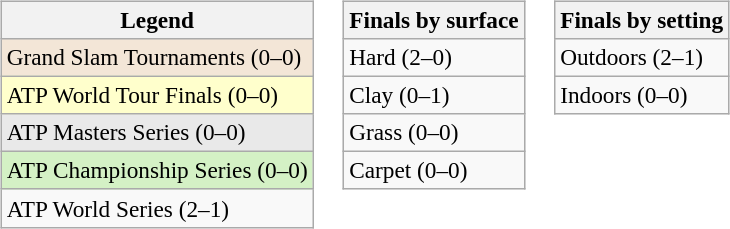<table>
<tr valign=top>
<td><br><table class=wikitable style=font-size:97%>
<tr>
<th>Legend</th>
</tr>
<tr style="background:#f3e6d7;">
<td>Grand Slam Tournaments (0–0)</td>
</tr>
<tr style="background:#ffc;">
<td>ATP World Tour Finals (0–0)</td>
</tr>
<tr style="background:#e9e9e9;">
<td>ATP Masters Series (0–0)</td>
</tr>
<tr style="background:#d4f1c5;">
<td>ATP Championship Series (0–0)</td>
</tr>
<tr>
<td>ATP World Series (2–1)</td>
</tr>
</table>
</td>
<td><br><table class=wikitable style=font-size:97%>
<tr>
<th>Finals by surface</th>
</tr>
<tr>
<td>Hard (2–0)</td>
</tr>
<tr>
<td>Clay (0–1)</td>
</tr>
<tr>
<td>Grass (0–0)</td>
</tr>
<tr>
<td>Carpet (0–0)</td>
</tr>
</table>
</td>
<td><br><table class=wikitable style=font-size:97%>
<tr>
<th>Finals by setting</th>
</tr>
<tr>
<td>Outdoors (2–1)</td>
</tr>
<tr>
<td>Indoors (0–0)</td>
</tr>
</table>
</td>
</tr>
</table>
